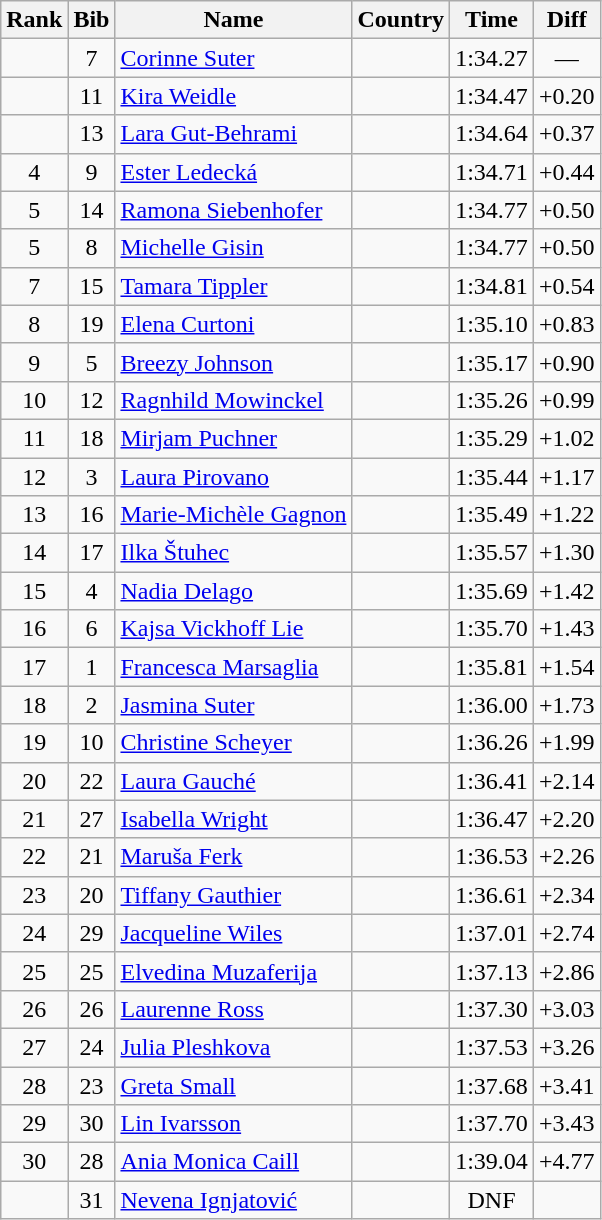<table class="wikitable sortable" style="text-align:center">
<tr>
<th>Rank</th>
<th>Bib</th>
<th>Name</th>
<th>Country</th>
<th>Time</th>
<th>Diff</th>
</tr>
<tr>
<td></td>
<td>7</td>
<td align=left><a href='#'>Corinne Suter</a></td>
<td align=left> </td>
<td>1:34.27</td>
<td>—</td>
</tr>
<tr>
<td></td>
<td>11</td>
<td align=left><a href='#'>Kira Weidle</a></td>
<td align=left></td>
<td>1:34.47</td>
<td>+0.20</td>
</tr>
<tr>
<td></td>
<td>13</td>
<td align=left><a href='#'>Lara Gut-Behrami</a></td>
<td align=left> </td>
<td>1:34.64</td>
<td>+0.37</td>
</tr>
<tr>
<td>4</td>
<td>9</td>
<td align=left><a href='#'>Ester Ledecká</a></td>
<td align=left></td>
<td>1:34.71</td>
<td>+0.44</td>
</tr>
<tr>
<td>5</td>
<td>14</td>
<td align=left><a href='#'>Ramona Siebenhofer</a></td>
<td align=left></td>
<td>1:34.77</td>
<td>+0.50</td>
</tr>
<tr>
<td>5</td>
<td>8</td>
<td align=left><a href='#'>Michelle Gisin</a></td>
<td align=left> </td>
<td>1:34.77</td>
<td>+0.50</td>
</tr>
<tr>
<td>7</td>
<td>15</td>
<td align=left><a href='#'>Tamara Tippler</a></td>
<td align=left></td>
<td>1:34.81</td>
<td>+0.54</td>
</tr>
<tr>
<td>8</td>
<td>19</td>
<td align=left><a href='#'>Elena Curtoni</a></td>
<td align=left></td>
<td>1:35.10</td>
<td>+0.83</td>
</tr>
<tr>
<td>9</td>
<td>5</td>
<td align=left><a href='#'>Breezy Johnson</a></td>
<td align=left></td>
<td>1:35.17</td>
<td>+0.90</td>
</tr>
<tr>
<td>10</td>
<td>12</td>
<td align=left><a href='#'>Ragnhild Mowinckel</a></td>
<td align=left></td>
<td>1:35.26</td>
<td>+0.99</td>
</tr>
<tr>
<td>11</td>
<td>18</td>
<td align=left><a href='#'>Mirjam Puchner</a></td>
<td align=left></td>
<td>1:35.29</td>
<td>+1.02</td>
</tr>
<tr>
<td>12</td>
<td>3</td>
<td align=left><a href='#'>Laura Pirovano</a></td>
<td align=left></td>
<td>1:35.44</td>
<td>+1.17</td>
</tr>
<tr>
<td>13</td>
<td>16</td>
<td align=left><a href='#'>Marie-Michèle Gagnon</a></td>
<td align=left></td>
<td>1:35.49</td>
<td>+1.22</td>
</tr>
<tr>
<td>14</td>
<td>17</td>
<td align=left><a href='#'>Ilka Štuhec</a></td>
<td align=left></td>
<td>1:35.57</td>
<td>+1.30</td>
</tr>
<tr>
<td>15</td>
<td>4</td>
<td align=left><a href='#'>Nadia Delago</a></td>
<td align=left></td>
<td>1:35.69</td>
<td>+1.42</td>
</tr>
<tr>
<td>16</td>
<td>6</td>
<td align=left><a href='#'>Kajsa Vickhoff Lie</a></td>
<td align=left></td>
<td>1:35.70</td>
<td>+1.43</td>
</tr>
<tr>
<td>17</td>
<td>1</td>
<td align=left><a href='#'>Francesca Marsaglia</a></td>
<td align=left></td>
<td>1:35.81</td>
<td>+1.54</td>
</tr>
<tr>
<td>18</td>
<td>2</td>
<td align=left><a href='#'>Jasmina Suter</a></td>
<td align=left> </td>
<td>1:36.00</td>
<td>+1.73</td>
</tr>
<tr>
<td>19</td>
<td>10</td>
<td align=left><a href='#'>Christine Scheyer</a></td>
<td align=left></td>
<td>1:36.26</td>
<td>+1.99</td>
</tr>
<tr>
<td>20</td>
<td>22</td>
<td align=left><a href='#'>Laura Gauché</a></td>
<td align=left></td>
<td>1:36.41</td>
<td>+2.14</td>
</tr>
<tr>
<td>21</td>
<td>27</td>
<td align=left><a href='#'>Isabella Wright</a></td>
<td align=left></td>
<td>1:36.47</td>
<td>+2.20</td>
</tr>
<tr>
<td>22</td>
<td>21</td>
<td align=left><a href='#'>Maruša Ferk</a></td>
<td align=left></td>
<td>1:36.53</td>
<td>+2.26</td>
</tr>
<tr>
<td>23</td>
<td>20</td>
<td align=left><a href='#'>Tiffany Gauthier</a></td>
<td align=left></td>
<td>1:36.61</td>
<td>+2.34</td>
</tr>
<tr>
<td>24</td>
<td>29</td>
<td align=left><a href='#'>Jacqueline Wiles</a></td>
<td align=left></td>
<td>1:37.01</td>
<td>+2.74</td>
</tr>
<tr>
<td>25</td>
<td>25</td>
<td align=left><a href='#'>Elvedina Muzaferija</a></td>
<td align=left></td>
<td>1:37.13</td>
<td>+2.86</td>
</tr>
<tr>
<td>26</td>
<td>26</td>
<td align=left><a href='#'>Laurenne Ross</a></td>
<td align=left></td>
<td>1:37.30</td>
<td>+3.03</td>
</tr>
<tr>
<td>27</td>
<td>24</td>
<td align=left><a href='#'>Julia Pleshkova</a></td>
<td align=left></td>
<td>1:37.53</td>
<td>+3.26</td>
</tr>
<tr>
<td>28</td>
<td>23</td>
<td align=left><a href='#'>Greta Small</a></td>
<td align=left></td>
<td>1:37.68</td>
<td>+3.41</td>
</tr>
<tr>
<td>29</td>
<td>30</td>
<td align=left><a href='#'>Lin Ivarsson</a></td>
<td align=left></td>
<td>1:37.70</td>
<td>+3.43</td>
</tr>
<tr>
<td>30</td>
<td>28</td>
<td align=left><a href='#'>Ania Monica Caill</a></td>
<td align=left></td>
<td>1:39.04</td>
<td>+4.77</td>
</tr>
<tr>
<td></td>
<td>31</td>
<td align=left><a href='#'>Nevena Ignjatović</a></td>
<td align=left></td>
<td>DNF</td>
<td></td>
</tr>
</table>
